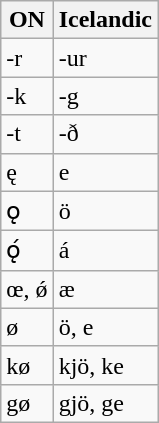<table class="wikitable">
<tr>
<th>ON</th>
<th>Icelandic</th>
</tr>
<tr>
<td>-r</td>
<td>-ur</td>
</tr>
<tr>
<td>-k</td>
<td>-g</td>
</tr>
<tr>
<td>-t</td>
<td>-ð</td>
</tr>
<tr>
<td>ę</td>
<td>e</td>
</tr>
<tr>
<td>ǫ</td>
<td>ö</td>
</tr>
<tr>
<td>ǫ́</td>
<td>á</td>
</tr>
<tr>
<td>œ, ǿ</td>
<td>æ</td>
</tr>
<tr>
<td>ø</td>
<td>ö, e</td>
</tr>
<tr>
<td>kø</td>
<td>kjö, ke</td>
</tr>
<tr>
<td>gø</td>
<td>gjö, ge</td>
</tr>
</table>
